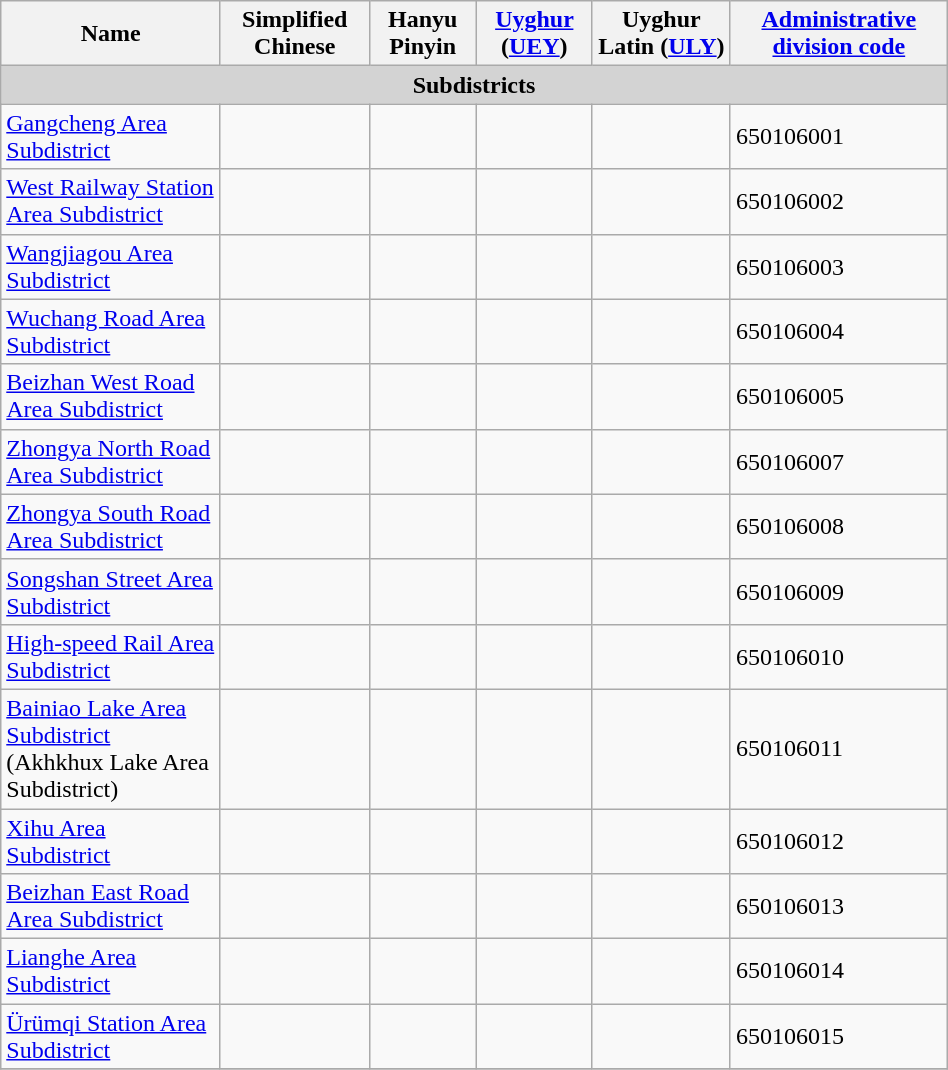<table class="wikitable" align="center" style="width:50%; border="1">
<tr>
<th>Name</th>
<th>Simplified Chinese</th>
<th>Hanyu Pinyin</th>
<th><a href='#'>Uyghur</a> (<a href='#'>UEY</a>)</th>
<th>Uyghur Latin (<a href='#'>ULY</a>)</th>
<th><a href='#'>Administrative division code</a></th>
</tr>
<tr>
<td colspan="7"  style="text-align:center; background:#d3d3d3;"><strong>Subdistricts</strong></td>
</tr>
<tr --------->
<td><a href='#'>Gangcheng Area Subdistrict</a></td>
<td></td>
<td></td>
<td></td>
<td></td>
<td>650106001</td>
</tr>
<tr>
<td><a href='#'>West Railway Station Area Subdistrict</a></td>
<td></td>
<td></td>
<td></td>
<td></td>
<td>650106002</td>
</tr>
<tr>
<td><a href='#'>Wangjiagou Area Subdistrict</a></td>
<td></td>
<td></td>
<td></td>
<td></td>
<td>650106003</td>
</tr>
<tr>
<td><a href='#'>Wuchang Road Area Subdistrict</a></td>
<td></td>
<td></td>
<td></td>
<td></td>
<td>650106004</td>
</tr>
<tr>
<td><a href='#'>Beizhan West Road Area Subdistrict</a></td>
<td></td>
<td></td>
<td></td>
<td></td>
<td>650106005</td>
</tr>
<tr>
<td><a href='#'>Zhongya North Road Area Subdistrict</a></td>
<td></td>
<td></td>
<td></td>
<td></td>
<td>650106007</td>
</tr>
<tr>
<td><a href='#'>Zhongya South Road Area Subdistrict</a></td>
<td></td>
<td></td>
<td></td>
<td></td>
<td>650106008</td>
</tr>
<tr>
<td><a href='#'>Songshan Street Area Subdistrict</a></td>
<td></td>
<td></td>
<td></td>
<td></td>
<td>650106009</td>
</tr>
<tr>
<td><a href='#'>High-speed Rail Area Subdistrict</a></td>
<td></td>
<td></td>
<td></td>
<td></td>
<td>650106010</td>
</tr>
<tr>
<td><a href='#'>Bainiao Lake Area Subdistrict</a><br>(Akhkhux Lake Area Subdistrict)</td>
<td></td>
<td></td>
<td></td>
<td></td>
<td>650106011</td>
</tr>
<tr>
<td><a href='#'>Xihu Area Subdistrict</a></td>
<td></td>
<td></td>
<td></td>
<td></td>
<td>650106012</td>
</tr>
<tr>
<td><a href='#'>Beizhan East Road Area Subdistrict</a></td>
<td></td>
<td></td>
<td></td>
<td></td>
<td>650106013</td>
</tr>
<tr>
<td><a href='#'>Lianghe Area Subdistrict</a></td>
<td></td>
<td></td>
<td></td>
<td></td>
<td>650106014</td>
</tr>
<tr>
<td><a href='#'>Ürümqi Station Area Subdistrict</a></td>
<td></td>
<td></td>
<td></td>
<td></td>
<td>650106015</td>
</tr>
<tr>
</tr>
</table>
